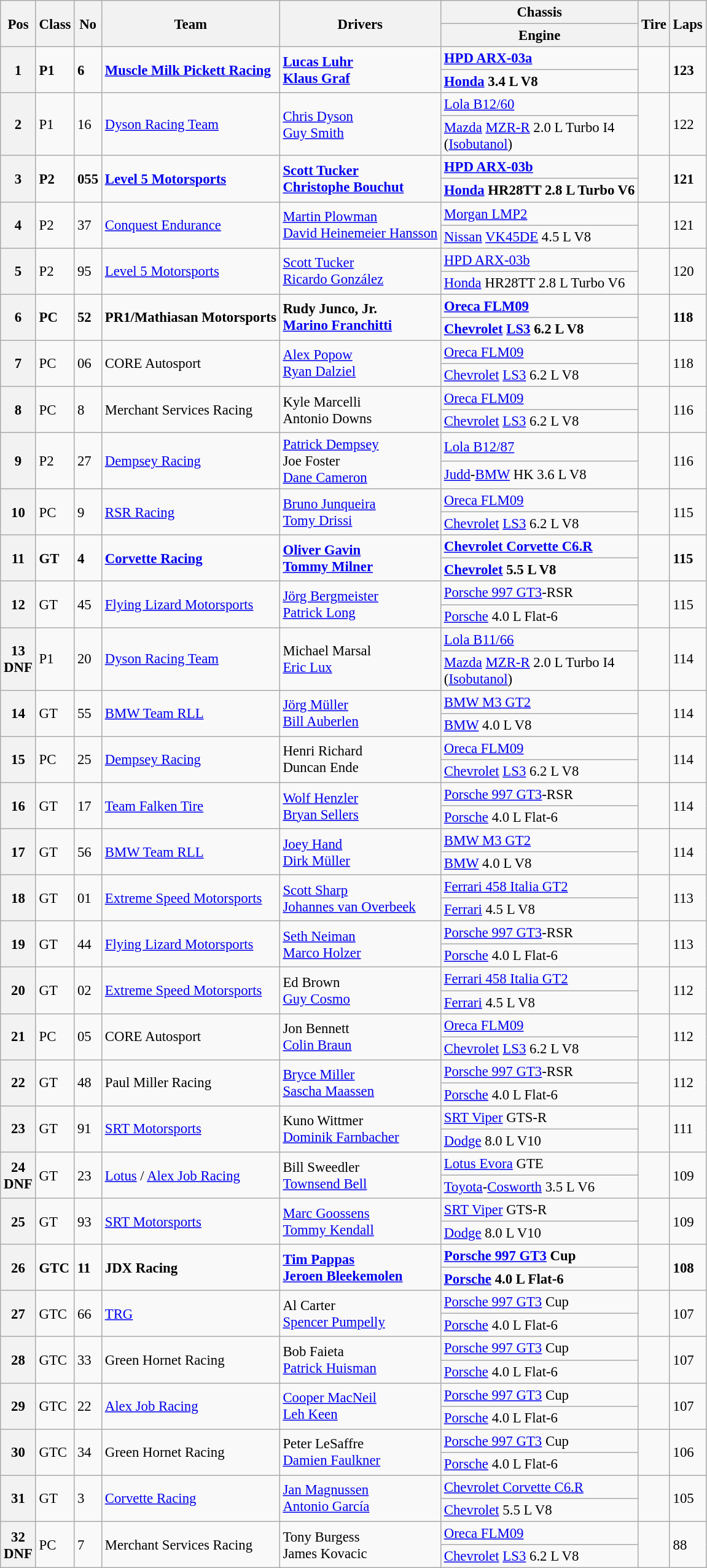<table class="wikitable" style="font-size: 95%;">
<tr>
<th rowspan=2>Pos</th>
<th rowspan=2>Class</th>
<th rowspan=2>No</th>
<th rowspan=2>Team</th>
<th rowspan=2>Drivers</th>
<th>Chassis</th>
<th rowspan=2>Tire</th>
<th rowspan=2>Laps</th>
</tr>
<tr>
<th>Engine</th>
</tr>
<tr style="font-weight:bold">
<th rowspan=2>1</th>
<td rowspan=2>P1</td>
<td rowspan=2>6</td>
<td rowspan=2> <a href='#'>Muscle Milk Pickett Racing</a></td>
<td rowspan=2> <a href='#'>Lucas Luhr</a><br> <a href='#'>Klaus Graf</a></td>
<td><a href='#'>HPD ARX-03a</a></td>
<td rowspan=2></td>
<td rowspan=2>123</td>
</tr>
<tr style="font-weight:bold">
<td><a href='#'>Honda</a> 3.4 L V8</td>
</tr>
<tr>
<th rowspan=2>2</th>
<td rowspan=2>P1</td>
<td rowspan=2>16</td>
<td rowspan=2> <a href='#'>Dyson Racing Team</a></td>
<td rowspan=2> <a href='#'>Chris Dyson</a><br> <a href='#'>Guy Smith</a></td>
<td><a href='#'>Lola B12/60</a></td>
<td rowspan=2></td>
<td rowspan=2>122</td>
</tr>
<tr>
<td><a href='#'>Mazda</a> <a href='#'>MZR-R</a> 2.0 L Turbo I4<br>(<a href='#'>Isobutanol</a>)</td>
</tr>
<tr style="font-weight:bold">
<th rowspan=2>3</th>
<td rowspan=2>P2</td>
<td rowspan=2>055</td>
<td rowspan=2> <a href='#'>Level 5 Motorsports</a></td>
<td rowspan=2> <a href='#'>Scott Tucker</a><br> <a href='#'>Christophe Bouchut</a></td>
<td><a href='#'>HPD ARX-03b</a></td>
<td rowspan=2></td>
<td rowspan=2>121</td>
</tr>
<tr style="font-weight:bold">
<td><a href='#'>Honda</a> HR28TT 2.8 L Turbo V6</td>
</tr>
<tr>
<th rowspan=2>4</th>
<td rowspan=2>P2</td>
<td rowspan=2>37</td>
<td rowspan=2> <a href='#'>Conquest Endurance</a></td>
<td rowspan=2> <a href='#'>Martin Plowman</a><br> <a href='#'>David Heinemeier Hansson</a></td>
<td><a href='#'>Morgan LMP2</a></td>
<td rowspan=2></td>
<td rowspan=2>121</td>
</tr>
<tr>
<td><a href='#'>Nissan</a> <a href='#'>VK45DE</a> 4.5 L V8</td>
</tr>
<tr>
<th rowspan=2>5</th>
<td rowspan=2>P2</td>
<td rowspan=2>95</td>
<td rowspan=2> <a href='#'>Level 5 Motorsports</a></td>
<td rowspan=2> <a href='#'>Scott Tucker</a><br> <a href='#'>Ricardo González</a></td>
<td><a href='#'>HPD ARX-03b</a></td>
<td rowspan=2></td>
<td rowspan=2>120</td>
</tr>
<tr>
<td><a href='#'>Honda</a> HR28TT 2.8 L Turbo V6</td>
</tr>
<tr style="font-weight:bold">
<th rowspan=2>6</th>
<td rowspan=2>PC</td>
<td rowspan=2>52</td>
<td rowspan=2> PR1/Mathiasan Motorsports</td>
<td rowspan=2> Rudy Junco, Jr.<br> <a href='#'>Marino Franchitti</a></td>
<td><a href='#'>Oreca FLM09</a></td>
<td rowspan=2></td>
<td rowspan=2>118</td>
</tr>
<tr style="font-weight:bold">
<td><a href='#'>Chevrolet</a> <a href='#'>LS3</a> 6.2 L V8</td>
</tr>
<tr>
<th rowspan=2>7</th>
<td rowspan=2>PC</td>
<td rowspan=2>06</td>
<td rowspan=2> CORE Autosport</td>
<td rowspan=2> <a href='#'>Alex Popow</a><br> <a href='#'>Ryan Dalziel</a></td>
<td><a href='#'>Oreca FLM09</a></td>
<td rowspan=2></td>
<td rowspan=2>118</td>
</tr>
<tr>
<td><a href='#'>Chevrolet</a> <a href='#'>LS3</a> 6.2 L V8</td>
</tr>
<tr>
<th rowspan=2>8</th>
<td rowspan=2>PC</td>
<td rowspan=2>8</td>
<td rowspan=2> Merchant Services Racing</td>
<td rowspan=2> Kyle Marcelli<br> Antonio Downs</td>
<td><a href='#'>Oreca FLM09</a></td>
<td rowspan=2></td>
<td rowspan=2>116</td>
</tr>
<tr>
<td><a href='#'>Chevrolet</a> <a href='#'>LS3</a> 6.2 L V8</td>
</tr>
<tr>
<th rowspan=2>9</th>
<td rowspan=2>P2</td>
<td rowspan=2>27</td>
<td rowspan=2> <a href='#'>Dempsey Racing</a></td>
<td rowspan=2> <a href='#'>Patrick Dempsey</a><br> Joe Foster<br> <a href='#'>Dane Cameron</a></td>
<td><a href='#'>Lola B12/87</a></td>
<td rowspan=2></td>
<td rowspan=2>116</td>
</tr>
<tr>
<td><a href='#'>Judd</a>-<a href='#'>BMW</a> HK 3.6 L V8</td>
</tr>
<tr>
<th rowspan=2>10</th>
<td rowspan=2>PC</td>
<td rowspan=2>9</td>
<td rowspan=2> <a href='#'>RSR Racing</a></td>
<td rowspan=2> <a href='#'>Bruno Junqueira</a><br> <a href='#'>Tomy Drissi</a></td>
<td><a href='#'>Oreca FLM09</a></td>
<td rowspan=2></td>
<td rowspan=2>115</td>
</tr>
<tr>
<td><a href='#'>Chevrolet</a> <a href='#'>LS3</a> 6.2 L V8</td>
</tr>
<tr style="font-weight:bold">
<th rowspan=2>11</th>
<td rowspan=2>GT</td>
<td rowspan=2>4</td>
<td rowspan=2> <a href='#'>Corvette Racing</a></td>
<td rowspan=2> <a href='#'>Oliver Gavin</a><br> <a href='#'>Tommy Milner</a></td>
<td><a href='#'>Chevrolet Corvette C6.R</a></td>
<td rowspan=2></td>
<td rowspan=2>115</td>
</tr>
<tr style="font-weight:bold">
<td><a href='#'>Chevrolet</a> 5.5 L V8</td>
</tr>
<tr>
<th rowspan=2>12</th>
<td rowspan=2>GT</td>
<td rowspan=2>45</td>
<td rowspan=2> <a href='#'>Flying Lizard Motorsports</a></td>
<td rowspan=2> <a href='#'>Jörg Bergmeister</a><br> <a href='#'>Patrick Long</a></td>
<td><a href='#'>Porsche 997 GT3</a>-RSR</td>
<td rowspan=2></td>
<td rowspan=2>115</td>
</tr>
<tr>
<td><a href='#'>Porsche</a> 4.0 L Flat-6</td>
</tr>
<tr>
<th rowspan=2>13<br>DNF</th>
<td rowspan=2>P1</td>
<td rowspan=2>20</td>
<td rowspan=2> <a href='#'>Dyson Racing Team</a></td>
<td rowspan=2> Michael Marsal<br> <a href='#'>Eric Lux</a></td>
<td><a href='#'>Lola B11/66</a></td>
<td rowspan=2></td>
<td rowspan=2>114</td>
</tr>
<tr>
<td><a href='#'>Mazda</a> <a href='#'>MZR-R</a> 2.0 L Turbo I4<br>(<a href='#'>Isobutanol</a>)</td>
</tr>
<tr>
<th rowspan=2>14</th>
<td rowspan=2>GT</td>
<td rowspan=2>55</td>
<td rowspan=2> <a href='#'>BMW Team RLL</a></td>
<td rowspan=2> <a href='#'>Jörg Müller</a><br> <a href='#'>Bill Auberlen</a></td>
<td><a href='#'>BMW M3 GT2</a></td>
<td rowspan=2></td>
<td rowspan=2>114</td>
</tr>
<tr>
<td><a href='#'>BMW</a> 4.0 L V8</td>
</tr>
<tr>
<th rowspan=2>15</th>
<td rowspan=2>PC</td>
<td rowspan=2>25</td>
<td rowspan=2> <a href='#'>Dempsey Racing</a></td>
<td rowspan=2> Henri Richard<br> Duncan Ende</td>
<td><a href='#'>Oreca FLM09</a></td>
<td rowspan=2></td>
<td rowspan=2>114</td>
</tr>
<tr>
<td><a href='#'>Chevrolet</a> <a href='#'>LS3</a> 6.2 L V8</td>
</tr>
<tr>
<th rowspan=2>16</th>
<td rowspan=2>GT</td>
<td rowspan=2>17</td>
<td rowspan=2> <a href='#'>Team Falken Tire</a></td>
<td rowspan=2> <a href='#'>Wolf Henzler</a><br> <a href='#'>Bryan Sellers</a></td>
<td><a href='#'>Porsche 997 GT3</a>-RSR</td>
<td rowspan=2></td>
<td rowspan=2>114</td>
</tr>
<tr>
<td><a href='#'>Porsche</a> 4.0 L Flat-6</td>
</tr>
<tr>
<th rowspan=2>17</th>
<td rowspan=2>GT</td>
<td rowspan=2>56</td>
<td rowspan=2> <a href='#'>BMW Team RLL</a></td>
<td rowspan=2> <a href='#'>Joey Hand</a><br> <a href='#'>Dirk Müller</a></td>
<td><a href='#'>BMW M3 GT2</a></td>
<td rowspan=2></td>
<td rowspan=2>114</td>
</tr>
<tr>
<td><a href='#'>BMW</a> 4.0 L V8</td>
</tr>
<tr>
<th rowspan=2>18</th>
<td rowspan=2>GT</td>
<td rowspan=2>01</td>
<td rowspan=2> <a href='#'>Extreme Speed Motorsports</a></td>
<td rowspan=2> <a href='#'>Scott Sharp</a><br> <a href='#'>Johannes van Overbeek</a></td>
<td><a href='#'>Ferrari 458 Italia GT2</a></td>
<td rowspan=2></td>
<td rowspan=2>113</td>
</tr>
<tr>
<td><a href='#'>Ferrari</a> 4.5 L V8</td>
</tr>
<tr>
<th rowspan=2>19</th>
<td rowspan=2>GT</td>
<td rowspan=2>44</td>
<td rowspan=2> <a href='#'>Flying Lizard Motorsports</a></td>
<td rowspan=2> <a href='#'>Seth Neiman</a><br> <a href='#'>Marco Holzer</a></td>
<td><a href='#'>Porsche 997 GT3</a>-RSR</td>
<td rowspan=2></td>
<td rowspan=2>113</td>
</tr>
<tr>
<td><a href='#'>Porsche</a> 4.0 L Flat-6</td>
</tr>
<tr>
<th rowspan=2>20</th>
<td rowspan=2>GT</td>
<td rowspan=2>02</td>
<td rowspan=2> <a href='#'>Extreme Speed Motorsports</a></td>
<td rowspan=2> Ed Brown<br> <a href='#'>Guy Cosmo</a></td>
<td><a href='#'>Ferrari 458 Italia GT2</a></td>
<td rowspan=2></td>
<td rowspan=2>112</td>
</tr>
<tr>
<td><a href='#'>Ferrari</a> 4.5 L V8</td>
</tr>
<tr>
<th rowspan=2>21</th>
<td rowspan=2>PC</td>
<td rowspan=2>05</td>
<td rowspan=2> CORE Autosport</td>
<td rowspan=2> Jon Bennett<br> <a href='#'>Colin Braun</a></td>
<td><a href='#'>Oreca FLM09</a></td>
<td rowspan=2></td>
<td rowspan=2>112</td>
</tr>
<tr>
<td><a href='#'>Chevrolet</a> <a href='#'>LS3</a> 6.2 L V8</td>
</tr>
<tr>
<th rowspan=2>22</th>
<td rowspan=2>GT</td>
<td rowspan=2>48</td>
<td rowspan=2> Paul Miller Racing</td>
<td rowspan=2> <a href='#'>Bryce Miller</a><br> <a href='#'>Sascha Maassen</a></td>
<td><a href='#'>Porsche 997 GT3</a>-RSR</td>
<td rowspan=2></td>
<td rowspan=2>112</td>
</tr>
<tr>
<td><a href='#'>Porsche</a> 4.0 L Flat-6</td>
</tr>
<tr>
<th rowspan=2>23</th>
<td rowspan=2>GT</td>
<td rowspan=2>91</td>
<td rowspan=2> <a href='#'>SRT Motorsports</a></td>
<td rowspan=2> Kuno Wittmer<br> <a href='#'>Dominik Farnbacher</a></td>
<td><a href='#'>SRT Viper</a> GTS-R</td>
<td rowspan=2></td>
<td rowspan=2>111</td>
</tr>
<tr>
<td><a href='#'>Dodge</a> 8.0 L V10</td>
</tr>
<tr>
<th rowspan=2>24<br>DNF</th>
<td rowspan=2>GT</td>
<td rowspan=2>23</td>
<td rowspan=2> <a href='#'>Lotus</a> / <a href='#'>Alex Job Racing</a></td>
<td rowspan=2> Bill Sweedler<br> <a href='#'>Townsend Bell</a></td>
<td><a href='#'>Lotus Evora</a> GTE</td>
<td rowspan=2></td>
<td rowspan=2>109</td>
</tr>
<tr>
<td><a href='#'>Toyota</a>-<a href='#'>Cosworth</a> 3.5 L V6</td>
</tr>
<tr>
<th rowspan=2>25</th>
<td rowspan=2>GT</td>
<td rowspan=2>93</td>
<td rowspan=2> <a href='#'>SRT Motorsports</a></td>
<td rowspan=2> <a href='#'>Marc Goossens</a><br> <a href='#'>Tommy Kendall</a></td>
<td><a href='#'>SRT Viper</a> GTS-R</td>
<td rowspan=2></td>
<td rowspan=2>109</td>
</tr>
<tr>
<td><a href='#'>Dodge</a> 8.0 L V10</td>
</tr>
<tr style="font-weight:bold">
<th rowspan=2>26</th>
<td rowspan=2>GTC</td>
<td rowspan=2>11</td>
<td rowspan=2> JDX Racing</td>
<td rowspan=2> <a href='#'>Tim Pappas</a><br> <a href='#'>Jeroen Bleekemolen</a></td>
<td><a href='#'>Porsche 997 GT3</a> Cup</td>
<td rowspan=2></td>
<td rowspan=2>108</td>
</tr>
<tr style="font-weight:bold">
<td><a href='#'>Porsche</a> 4.0 L Flat-6</td>
</tr>
<tr>
<th rowspan=2>27</th>
<td rowspan=2>GTC</td>
<td rowspan=2>66</td>
<td rowspan=2> <a href='#'>TRG</a></td>
<td rowspan=2> Al Carter<br> <a href='#'>Spencer Pumpelly</a></td>
<td><a href='#'>Porsche 997 GT3</a> Cup</td>
<td rowspan=2></td>
<td rowspan=2>107</td>
</tr>
<tr>
<td><a href='#'>Porsche</a> 4.0 L Flat-6</td>
</tr>
<tr>
<th rowspan=2>28</th>
<td rowspan=2>GTC</td>
<td rowspan=2>33</td>
<td rowspan=2> Green Hornet Racing</td>
<td rowspan=2> Bob Faieta<br> <a href='#'>Patrick Huisman</a></td>
<td><a href='#'>Porsche 997 GT3</a> Cup</td>
<td rowspan=2></td>
<td rowspan=2>107</td>
</tr>
<tr>
<td><a href='#'>Porsche</a> 4.0 L Flat-6</td>
</tr>
<tr>
<th rowspan=2>29</th>
<td rowspan=2>GTC</td>
<td rowspan=2>22</td>
<td rowspan=2> <a href='#'>Alex Job Racing</a></td>
<td rowspan=2> <a href='#'>Cooper MacNeil</a><br> <a href='#'>Leh Keen</a></td>
<td><a href='#'>Porsche 997 GT3</a> Cup</td>
<td rowspan=2></td>
<td rowspan=2>107</td>
</tr>
<tr>
<td><a href='#'>Porsche</a> 4.0 L Flat-6</td>
</tr>
<tr>
<th rowspan=2>30</th>
<td rowspan=2>GTC</td>
<td rowspan=2>34</td>
<td rowspan=2> Green Hornet Racing</td>
<td rowspan=2> Peter LeSaffre<br> <a href='#'>Damien Faulkner</a></td>
<td><a href='#'>Porsche 997 GT3</a> Cup</td>
<td rowspan=2></td>
<td rowspan=2>106</td>
</tr>
<tr>
<td><a href='#'>Porsche</a> 4.0 L Flat-6</td>
</tr>
<tr>
<th rowspan=2>31</th>
<td rowspan=2>GT</td>
<td rowspan=2>3</td>
<td rowspan=2> <a href='#'>Corvette Racing</a></td>
<td rowspan=2> <a href='#'>Jan Magnussen</a><br> <a href='#'>Antonio García</a></td>
<td><a href='#'>Chevrolet Corvette C6.R</a></td>
<td rowspan=2></td>
<td rowspan=2>105</td>
</tr>
<tr>
<td><a href='#'>Chevrolet</a> 5.5 L V8</td>
</tr>
<tr>
<th rowspan=2>32<br>DNF</th>
<td rowspan=2>PC</td>
<td rowspan=2>7</td>
<td rowspan=2> Merchant Services Racing</td>
<td rowspan=2> Tony Burgess<br> James Kovacic</td>
<td><a href='#'>Oreca FLM09</a></td>
<td rowspan=2></td>
<td rowspan=2>88</td>
</tr>
<tr>
<td><a href='#'>Chevrolet</a> <a href='#'>LS3</a> 6.2 L V8</td>
</tr>
</table>
